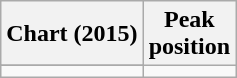<table class="wikitable sortable plainrowheaders">
<tr>
<th>Chart (2015)</th>
<th>Peak<br>position</th>
</tr>
<tr>
</tr>
<tr>
<td></td>
</tr>
</table>
